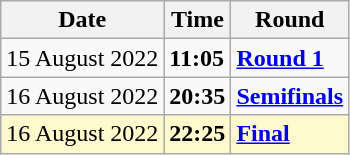<table class="wikitable">
<tr>
<th>Date</th>
<th>Time</th>
<th>Round</th>
</tr>
<tr>
<td>15 August 2022</td>
<td><strong>11:05</strong></td>
<td><strong><a href='#'>Round 1</a></strong></td>
</tr>
<tr>
<td>16 August 2022</td>
<td><strong>20:35</strong></td>
<td><strong><a href='#'>Semifinals</a></strong></td>
</tr>
<tr style=background:lemonchiffon>
<td>16 August 2022</td>
<td><strong>22:25</strong></td>
<td><strong><a href='#'>Final</a></strong></td>
</tr>
</table>
